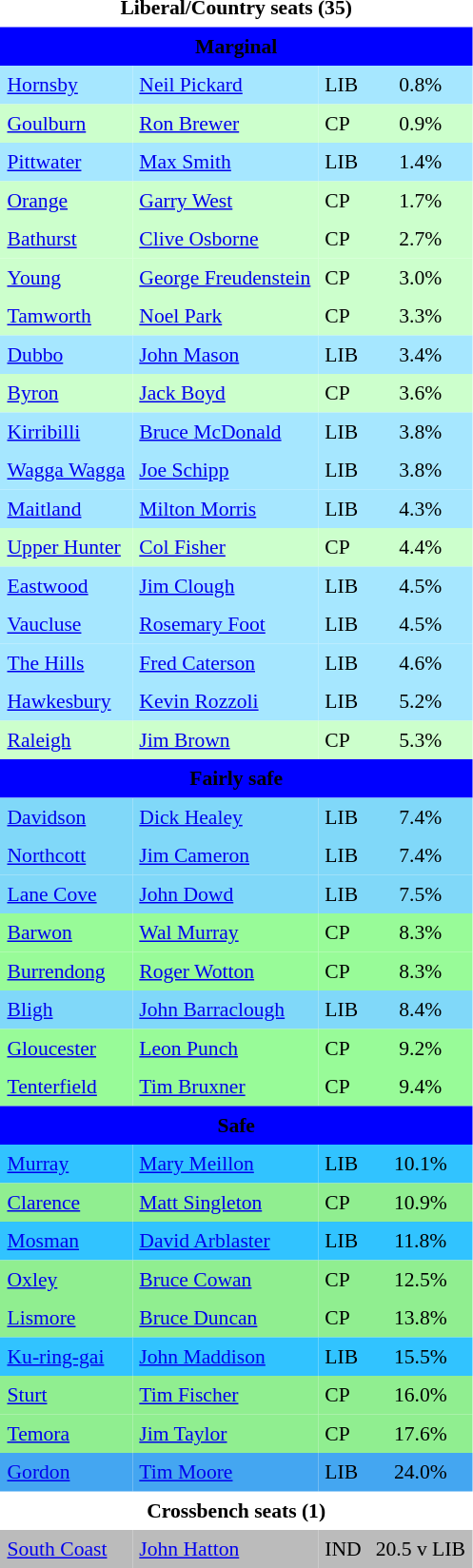<table class="toccolours" cellpadding="5" cellspacing="0" style="float:left; margin-right:.5em; margin-top:.4em; font-size:90%;">
<tr>
<td COLSPAN=4 align="center"><strong>Liberal/Country seats (35)</strong></td>
</tr>
<tr>
<td COLSPAN=4 align="center" bgcolor="Blue"><span><strong>Marginal</strong></span></td>
</tr>
<tr>
<td align="left" bgcolor="A6E7FF"><a href='#'>Hornsby</a></td>
<td align="left" bgcolor="A6E7FF"><a href='#'>Neil Pickard</a></td>
<td align="left" bgcolor="A6E7FF">LIB</td>
<td align="center" bgcolor="A6E7FF">0.8%</td>
</tr>
<tr>
<td align="left" bgcolor="CCFFCC"><a href='#'>Goulburn</a></td>
<td align="left" bgcolor="CCFFCC"><a href='#'>Ron Brewer</a></td>
<td align="left" bgcolor="CCFFCC">CP</td>
<td align="center" bgcolor="CCFFCC">0.9%</td>
</tr>
<tr>
<td align="left" bgcolor="A6E7FF"><a href='#'>Pittwater</a></td>
<td align="left" bgcolor="A6E7FF"><a href='#'>Max Smith</a></td>
<td align="left" bgcolor="A6E7FF">LIB</td>
<td align="center" bgcolor="A6E7FF">1.4%</td>
</tr>
<tr>
<td align="left" bgcolor="CCFFCC"><a href='#'>Orange</a></td>
<td align="left" bgcolor="CCFFCC"><a href='#'>Garry West</a></td>
<td align="left" bgcolor="CCFFCC">CP</td>
<td align="center" bgcolor="CCFFCC">1.7%</td>
</tr>
<tr>
<td align="left" bgcolor="CCFFCC"><a href='#'>Bathurst</a></td>
<td align="left" bgcolor="CCFFCC"><a href='#'>Clive Osborne</a></td>
<td align="left" bgcolor="CCFFCC">CP</td>
<td align="center" bgcolor="CCFFCC">2.7%</td>
</tr>
<tr>
<td align="left" bgcolor="CCFFCC"><a href='#'>Young</a></td>
<td align="left" bgcolor="CCFFCC"><a href='#'>George Freudenstein</a></td>
<td align="left" bgcolor="CCFFCC">CP</td>
<td align="center" bgcolor="CCFFCC">3.0%</td>
</tr>
<tr>
<td align="left" bgcolor="CCFFCC"><a href='#'>Tamworth</a></td>
<td align="left" bgcolor="CCFFCC"><a href='#'>Noel Park</a></td>
<td align="left" bgcolor="CCFFCC">CP</td>
<td align="center" bgcolor="CCFFCC">3.3%</td>
</tr>
<tr>
<td align="left" bgcolor="A6E7FF"><a href='#'>Dubbo</a></td>
<td align="left" bgcolor="A6E7FF"><a href='#'>John Mason</a></td>
<td align="left" bgcolor="A6E7FF">LIB</td>
<td align="center" bgcolor="A6E7FF">3.4%</td>
</tr>
<tr>
<td align="left" bgcolor="CCFFCC"><a href='#'>Byron</a></td>
<td align="left" bgcolor="CCFFCC"><a href='#'>Jack Boyd</a></td>
<td align="left" bgcolor="CCFFCC">CP</td>
<td align="center" bgcolor="CCFFCC">3.6%</td>
</tr>
<tr>
<td align="left" bgcolor="A6E7FF"><a href='#'>Kirribilli</a></td>
<td align="left" bgcolor="A6E7FF"><a href='#'>Bruce McDonald</a></td>
<td align="left" bgcolor="A6E7FF">LIB</td>
<td align="center" bgcolor="A6E7FF">3.8%</td>
</tr>
<tr>
<td align="left" bgcolor="A6E7FF"><a href='#'>Wagga Wagga</a></td>
<td align="left" bgcolor="A6E7FF"><a href='#'>Joe Schipp</a></td>
<td align="left" bgcolor="A6E7FF">LIB</td>
<td align="center" bgcolor="A6E7FF">3.8%</td>
</tr>
<tr>
<td align="left" bgcolor="A6E7FF"><a href='#'>Maitland</a></td>
<td align="left" bgcolor="A6E7FF"><a href='#'>Milton Morris</a></td>
<td align="left" bgcolor="A6E7FF">LIB</td>
<td align="center" bgcolor="A6E7FF">4.3%</td>
</tr>
<tr>
<td align="left" bgcolor="CCFFCC"><a href='#'>Upper Hunter</a></td>
<td align="left" bgcolor="CCFFCC"><a href='#'>Col Fisher</a></td>
<td align="left" bgcolor="CCFFCC">CP</td>
<td align="center" bgcolor="CCFFCC">4.4%</td>
</tr>
<tr>
<td align="left" bgcolor="A6E7FF"><a href='#'>Eastwood</a></td>
<td align="left" bgcolor="A6E7FF"><a href='#'>Jim Clough</a></td>
<td align="left" bgcolor="A6E7FF">LIB</td>
<td align="center" bgcolor="A6E7FF">4.5%</td>
</tr>
<tr>
<td align="left" bgcolor="A6E7FF"><a href='#'>Vaucluse</a></td>
<td align="left" bgcolor="A6E7FF"><a href='#'>Rosemary Foot</a></td>
<td align="left" bgcolor="A6E7FF">LIB</td>
<td align="center" bgcolor="A6E7FF">4.5%</td>
</tr>
<tr>
<td align="left" bgcolor="A6E7FF"><a href='#'>The Hills</a></td>
<td align="left" bgcolor="A6E7FF"><a href='#'>Fred Caterson</a></td>
<td align="left" bgcolor="A6E7FF">LIB</td>
<td align="center" bgcolor="A6E7FF">4.6%</td>
</tr>
<tr>
<td align="left" bgcolor="A6E7FF"><a href='#'>Hawkesbury</a></td>
<td align="left" bgcolor="A6E7FF"><a href='#'>Kevin Rozzoli</a></td>
<td align="left" bgcolor="A6E7FF">LIB</td>
<td align="center" bgcolor="A6E7FF">5.2%</td>
</tr>
<tr>
<td align="left" bgcolor="CCFFCC"><a href='#'>Raleigh</a></td>
<td align="left" bgcolor="CCFFCC"><a href='#'>Jim Brown</a></td>
<td align="left" bgcolor="CCFFCC">CP</td>
<td align="center" bgcolor="CCFFCC">5.3%</td>
</tr>
<tr>
<td COLSPAN=4 align="center" bgcolor="blue"><span><strong>Fairly safe</strong></span></td>
</tr>
<tr>
<td align="left" bgcolor="80D8F9"><a href='#'>Davidson</a></td>
<td align="left" bgcolor="80D8F9"><a href='#'>Dick Healey</a></td>
<td align="left" bgcolor="80D8F9">LIB</td>
<td align="center" bgcolor="80D8F9">7.4%</td>
</tr>
<tr>
<td align="left" bgcolor="80D8F9"><a href='#'>Northcott</a></td>
<td align="left" bgcolor="80D8F9"><a href='#'>Jim Cameron</a></td>
<td align="left" bgcolor="80D8F9">LIB</td>
<td align="center" bgcolor="80D8F9">7.4%</td>
</tr>
<tr>
<td align="left" bgcolor="80D8F9"><a href='#'>Lane Cove</a></td>
<td align="left" bgcolor="80D8F9"><a href='#'>John Dowd</a></td>
<td align="left" bgcolor="80D8F9">LIB</td>
<td align="center" bgcolor="80D8F9">7.5%</td>
</tr>
<tr>
<td align="left" bgcolor="98FB98"><a href='#'>Barwon</a></td>
<td align="left" bgcolor="98FB98"><a href='#'>Wal Murray</a></td>
<td align="left" bgcolor="98FB98">CP</td>
<td align="center" bgcolor="98FB98">8.3%</td>
</tr>
<tr>
<td align="left" bgcolor="98FB98"><a href='#'>Burrendong</a></td>
<td align="left" bgcolor="98FB98"><a href='#'>Roger Wotton</a></td>
<td align="left" bgcolor="98FB98">CP</td>
<td align="center" bgcolor="98FB98">8.3%</td>
</tr>
<tr>
<td align="left" bgcolor="80D8F9"><a href='#'>Bligh</a></td>
<td align="left" bgcolor="80D8F9"><a href='#'>John Barraclough</a></td>
<td align="left" bgcolor="80D8F9">LIB</td>
<td align="center" bgcolor="80D8F9">8.4%</td>
</tr>
<tr>
<td align="left" bgcolor="98FB98"><a href='#'>Gloucester</a></td>
<td align="left" bgcolor="98FB98"><a href='#'>Leon Punch</a></td>
<td align="left" bgcolor="98FB98">CP</td>
<td align="center" bgcolor="98FB98">9.2%</td>
</tr>
<tr>
<td align="left" bgcolor="98FB98"><a href='#'>Tenterfield</a></td>
<td align="left" bgcolor="98FB98"><a href='#'>Tim Bruxner</a></td>
<td align="left" bgcolor="98FB98">CP</td>
<td align="center" bgcolor="98FB98">9.4%</td>
</tr>
<tr>
<td COLSPAN=4 align="center" bgcolor="blue"><span><strong>Safe</strong></span></td>
</tr>
<tr>
<td align="left" bgcolor="31C3FF"><a href='#'>Murray</a></td>
<td align="left" bgcolor="31C3FF"><a href='#'>Mary Meillon</a></td>
<td align="left" bgcolor="31C3FF">LIB</td>
<td align="center" bgcolor="31C3FF">10.1%</td>
</tr>
<tr>
<td align="left" bgcolor="90EE90"><a href='#'>Clarence</a></td>
<td align="left" bgcolor="90EE90"><a href='#'>Matt Singleton</a></td>
<td align="left" bgcolor="90EE90">CP</td>
<td align="center" bgcolor="90EE90">10.9%</td>
</tr>
<tr>
<td align="left" bgcolor="31C3FF"><a href='#'>Mosman</a></td>
<td align="left" bgcolor="31C3FF"><a href='#'>David Arblaster</a></td>
<td align="left" bgcolor="31C3FF">LIB</td>
<td align="center" bgcolor="31C3FF">11.8%</td>
</tr>
<tr>
<td align="left" bgcolor="90EE90"><a href='#'>Oxley</a></td>
<td align="left" bgcolor="90EE90"><a href='#'>Bruce Cowan</a></td>
<td align="left" bgcolor="90EE90">CP</td>
<td align="center" bgcolor="90EE90">12.5%</td>
</tr>
<tr>
<td align="left" bgcolor="90EE90"><a href='#'>Lismore</a></td>
<td align="left" bgcolor="90EE90"><a href='#'>Bruce Duncan</a></td>
<td align="left" bgcolor="90EE90">CP</td>
<td align="center" bgcolor="90EE90">13.8%</td>
</tr>
<tr>
<td align="left" bgcolor="31C3FF"><a href='#'>Ku-ring-gai</a></td>
<td align="left" bgcolor="31C3FF"><a href='#'>John Maddison</a></td>
<td align="left" bgcolor="31C3FF">LIB</td>
<td align="center" bgcolor="31C3FF">15.5%</td>
</tr>
<tr>
<td align="left" bgcolor="90EE90"><a href='#'>Sturt</a></td>
<td align="left" bgcolor="90EE90"><a href='#'>Tim Fischer</a></td>
<td align="left" bgcolor="90EE90">CP</td>
<td align="center" bgcolor="90EE90">16.0%</td>
</tr>
<tr>
<td align="left" bgcolor="90EE90"><a href='#'>Temora</a></td>
<td align="left" bgcolor="90EE90"><a href='#'>Jim Taylor</a></td>
<td align="left" bgcolor="90EE90">CP</td>
<td align="center" bgcolor="90EE90">17.6%</td>
</tr>
<tr>
<td align="left" bgcolor="44A6F1"><a href='#'>Gordon</a></td>
<td align="left" bgcolor="44A6F1"><a href='#'>Tim Moore</a></td>
<td align="left" bgcolor="44A6F1">LIB</td>
<td align="center" bgcolor="44A6F1">24.0%</td>
</tr>
<tr>
<td COLSPAN=4 align="center"><strong>Crossbench seats (1)</strong></td>
</tr>
<tr>
<td align="left" bgcolor="BBBBBB"><a href='#'>South Coast</a></td>
<td align="left" bgcolor="BBBBBB"><a href='#'>John Hatton</a></td>
<td align="left" bgcolor="BBBBBB">IND</td>
<td align="center" bgcolor="BBBBBB">20.5 v LIB</td>
</tr>
<tr>
</tr>
</table>
